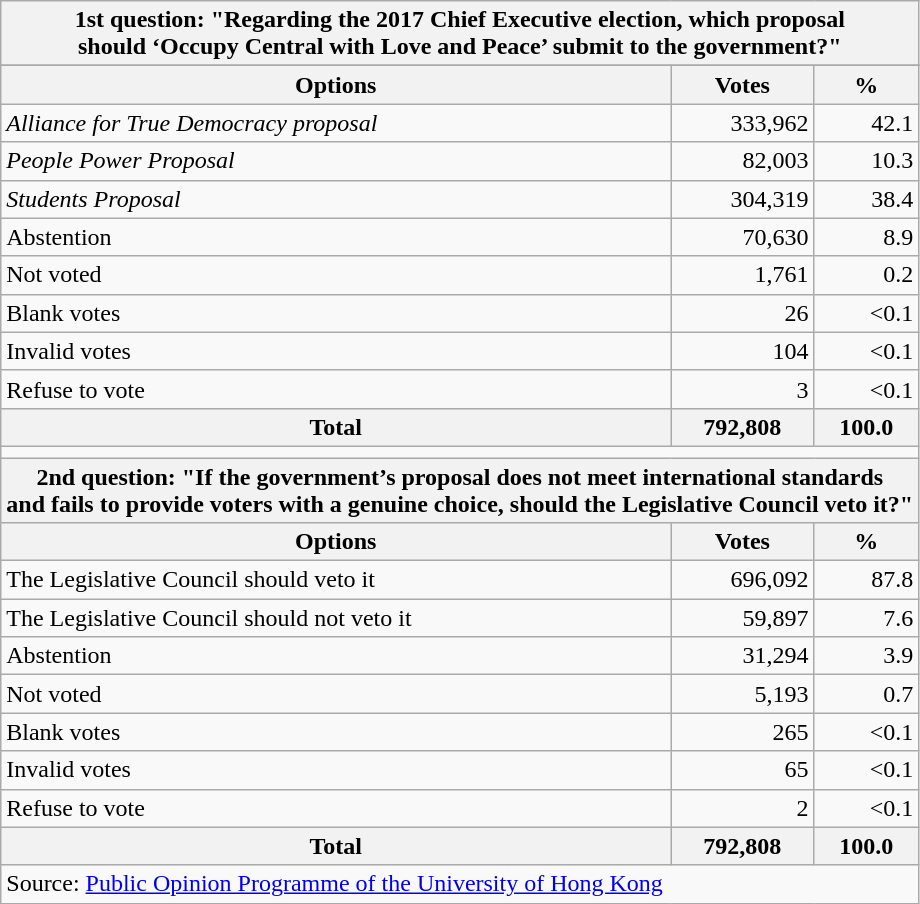<table class="wikitable" style="text-align:right">
<tr>
<th colspan="3">1st question: "Regarding the 2017 Chief Executive election, which proposal<br>should ‘Occupy Central with Love and Peace’ submit to the government?"</th>
</tr>
<tr>
</tr>
<tr>
<th>Options</th>
<th>Votes</th>
<th>%</th>
</tr>
<tr>
<td align="left"><em>Alliance for True Democracy proposal</em></td>
<td>333,962</td>
<td>42.1</td>
</tr>
<tr>
<td align="left"><em>People Power Proposal</em></td>
<td>82,003</td>
<td>10.3</td>
</tr>
<tr>
<td align="left"><em>Students Proposal</em></td>
<td>304,319</td>
<td>38.4</td>
</tr>
<tr>
<td align="left">Abstention</td>
<td>70,630</td>
<td>8.9</td>
</tr>
<tr>
<td align="left">Not voted</td>
<td>1,761</td>
<td>0.2</td>
</tr>
<tr>
<td align="left">Blank votes</td>
<td>26</td>
<td><0.1</td>
</tr>
<tr>
<td align="left">Invalid votes</td>
<td>104</td>
<td><0.1</td>
</tr>
<tr>
<td align="left">Refuse to vote</td>
<td>3</td>
<td><0.1</td>
</tr>
<tr>
<th align="left">Total</th>
<th>792,808</th>
<th>100.0</th>
</tr>
<tr>
<td colspan="3"></td>
</tr>
<tr>
<th colspan="3">2nd question: "If the government’s proposal does not meet international standards<br>and fails to provide voters with a genuine choice, should the Legislative Council veto it?"</th>
</tr>
<tr>
<th>Options</th>
<th>Votes</th>
<th>%</th>
</tr>
<tr>
<td align="left">The Legislative Council should veto it</td>
<td>696,092</td>
<td>87.8</td>
</tr>
<tr>
<td align="left">The Legislative Council should not veto it</td>
<td>59,897</td>
<td>7.6</td>
</tr>
<tr>
<td align="left">Abstention</td>
<td>31,294</td>
<td>3.9</td>
</tr>
<tr>
<td align="left">Not voted</td>
<td>5,193</td>
<td>0.7</td>
</tr>
<tr>
<td align="left">Blank votes</td>
<td>265</td>
<td><0.1</td>
</tr>
<tr>
<td align="left">Invalid votes</td>
<td>65</td>
<td><0.1</td>
</tr>
<tr>
<td align="left">Refuse to vote</td>
<td>2</td>
<td><0.1</td>
</tr>
<tr>
<th align="left">Total</th>
<th>792,808</th>
<th>100.0</th>
</tr>
<tr>
<td colspan="3" align="left">Source: <a href='#'>Public Opinion Programme of the University of Hong Kong</a></td>
</tr>
</table>
